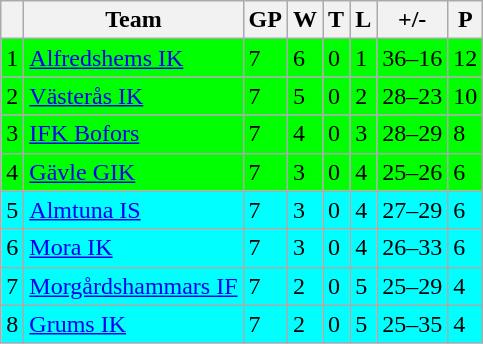<table class="wikitable">
<tr>
<th></th>
<th>Team</th>
<th>GP</th>
<th>W</th>
<th>T</th>
<th>L</th>
<th>+/-</th>
<th>P</th>
</tr>
<tr style="background:#00FF00">
<td>1</td>
<td><a href='#'>Alfredshems IK</a></td>
<td>7</td>
<td>6</td>
<td>0</td>
<td>1</td>
<td>36–16</td>
<td>12</td>
</tr>
<tr style="background:#00FF00">
<td>2</td>
<td><a href='#'>Västerås IK</a></td>
<td>7</td>
<td>5</td>
<td>0</td>
<td>2</td>
<td>28–23</td>
<td>10</td>
</tr>
<tr style="background:#00FF00">
<td>3</td>
<td><a href='#'>IFK Bofors</a></td>
<td>7</td>
<td>4</td>
<td>0</td>
<td>3</td>
<td>28–29</td>
<td>8</td>
</tr>
<tr style="background:#00FF00">
<td>4</td>
<td><a href='#'>Gävle GIK</a></td>
<td>7</td>
<td>3</td>
<td>0</td>
<td>4</td>
<td>25–26</td>
<td>6</td>
</tr>
<tr style="background:#00FFFF">
<td>5</td>
<td><a href='#'>Almtuna IS</a></td>
<td>7</td>
<td>3</td>
<td>0</td>
<td>4</td>
<td>27–29</td>
<td>6</td>
</tr>
<tr style="background:#00FFFF">
<td>6</td>
<td><a href='#'>Mora IK</a></td>
<td>7</td>
<td>3</td>
<td>0</td>
<td>4</td>
<td>26–33</td>
<td>6</td>
</tr>
<tr style="background:#00FFFF">
<td>7</td>
<td><a href='#'>Morgårdshammars IF</a></td>
<td>7</td>
<td>2</td>
<td>0</td>
<td>5</td>
<td>25–29</td>
<td>4</td>
</tr>
<tr style="background:#00FFFF">
<td>8</td>
<td><a href='#'>Grums IK</a></td>
<td>7</td>
<td>2</td>
<td>0</td>
<td>5</td>
<td>25–35</td>
<td>4</td>
</tr>
</table>
